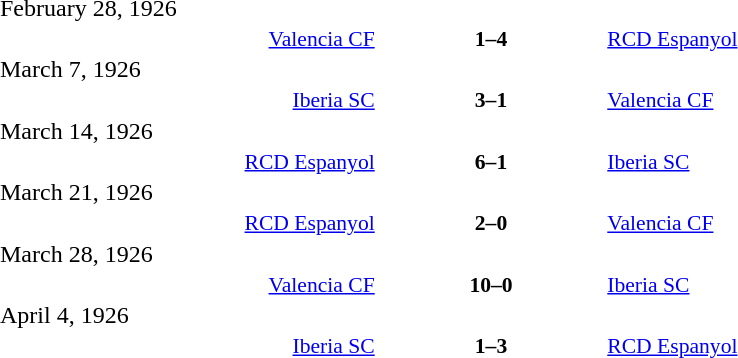<table width=100% cellspacing=1>
<tr>
<th width=20%></th>
<th width=12%></th>
<th width=20%></th>
<th></th>
</tr>
<tr>
<td>February 28, 1926</td>
</tr>
<tr style=font-size:90%>
<td align=right><a href='#'>Valencia CF</a></td>
<td align=center><strong>1–4</strong></td>
<td align=left><a href='#'>RCD Espanyol</a></td>
</tr>
<tr>
<td>March 7, 1926</td>
</tr>
<tr style=font-size:90%>
<td align=right><a href='#'>Iberia SC</a></td>
<td align=center><strong>3–1</strong></td>
<td align=left><a href='#'>Valencia CF</a></td>
</tr>
<tr>
<td>March 14, 1926</td>
</tr>
<tr style=font-size:90%>
<td align=right><a href='#'>RCD Espanyol</a></td>
<td align=center><strong>6–1</strong></td>
<td align=left><a href='#'>Iberia SC</a></td>
</tr>
<tr>
<td>March 21, 1926</td>
</tr>
<tr style=font-size:90%>
<td align=right><a href='#'>RCD Espanyol</a></td>
<td align=center><strong>2–0</strong></td>
<td align=left><a href='#'>Valencia CF</a></td>
</tr>
<tr>
<td>March 28, 1926</td>
</tr>
<tr style=font-size:90%>
<td align=right><a href='#'>Valencia CF</a></td>
<td align=center><strong>10–0</strong></td>
<td align=left><a href='#'>Iberia SC</a></td>
</tr>
<tr>
<td>April 4, 1926</td>
</tr>
<tr style=font-size:90%>
<td align=right><a href='#'>Iberia SC</a></td>
<td align=center><strong>1–3</strong></td>
<td align=left><a href='#'>RCD Espanyol</a></td>
</tr>
<tr>
</tr>
</table>
